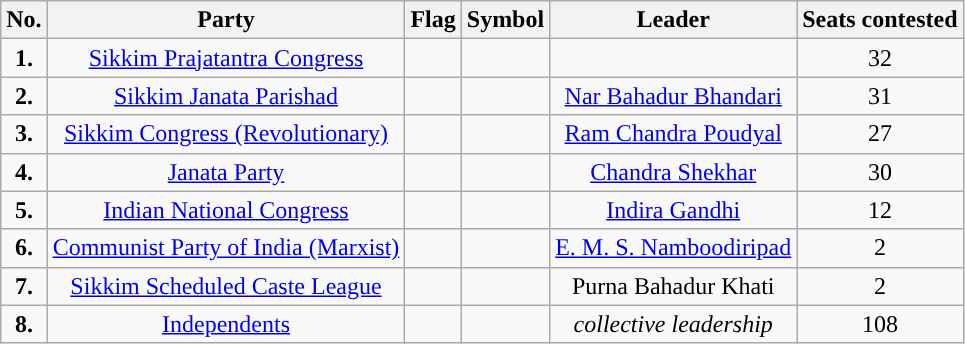<table class="wikitable">
<tr>
<th>No.</th>
<th>Party</th>
<th>Flag</th>
<th>Symbol</th>
<th>Leader</th>
<th>Seats contested</th>
</tr>
<tr>
<td ! style="text-align:center; background:"><strong>1.</strong></td>
<td style="text-align:center"><a href='#'>Sikkim Prajatantra Congress</a></td>
<td></td>
<td></td>
<td style="text-align:center"></td>
<td style="text-align:center">32</td>
</tr>
<tr>
<td ! style="text-align:center; background:"><strong>2.</strong></td>
<td style="text-align:center"><a href='#'>Sikkim Janata Parishad</a></td>
<td></td>
<td></td>
<td style="text-align:center"><a href='#'>Nar Bahadur Bhandari</a></td>
<td style="text-align:center">31</td>
</tr>
<tr>
<td ! style="text-align:center; background:"><strong>3.</strong></td>
<td style="text-align:center"><a href='#'>Sikkim Congress (Revolutionary)</a></td>
<td></td>
<td></td>
<td style="text-align:center"><a href='#'>Ram Chandra Poudyal</a></td>
<td style="text-align:center">27</td>
</tr>
<tr>
<td ! style="text-align:center; background:"><strong>4.</strong></td>
<td style="text-align:center"><a href='#'>Janata Party</a></td>
<td></td>
<td></td>
<td style="text-align:center"><a href='#'>Chandra Shekhar</a></td>
<td style="text-align:center">30</td>
</tr>
<tr>
<td ! style="text-align:center; background:"><strong>5.</strong></td>
<td style="text-align:center"><a href='#'>Indian National Congress</a></td>
<td></td>
<td></td>
<td style="text-align:center"><a href='#'>Indira Gandhi</a></td>
<td style="text-align:center">12</td>
</tr>
<tr>
<td ! style="text-align:center; background:"><strong>6.</strong></td>
<td style="text-align:center"><a href='#'>Communist Party of India (Marxist)</a></td>
<td></td>
<td></td>
<td style="text-align:center"><a href='#'>E. M. S. Namboodiripad</a></td>
<td style="text-align:center">2</td>
</tr>
<tr>
<td ! style="text-align:center; background:"><strong>7.</strong></td>
<td style="text-align:center"><a href='#'>Sikkim Scheduled Caste League</a></td>
<td></td>
<td></td>
<td style="text-align:center">Purna Bahadur Khati</td>
<td style="text-align:center">2</td>
</tr>
<tr>
<td ! style="text-align:center; background:"><strong>8.</strong></td>
<td style="text-align:center"><a href='#'>Independents</a></td>
<td></td>
<td></td>
<td style="text-align:center"><em>collective leadership</em></td>
<td style="text-align:center">108</td>
</tr>
</table>
